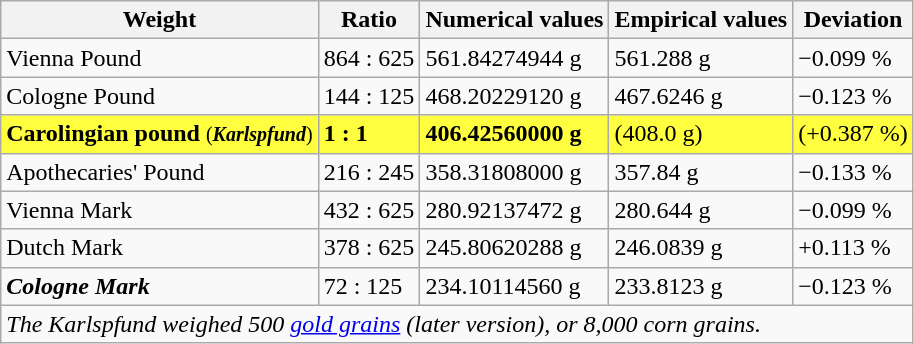<table class="wikitable">
<tr class="hintergrundfarbe5">
<th>Weight</th>
<th>Ratio</th>
<th>Numerical values</th>
<th>Empirical values</th>
<th>Deviation</th>
</tr>
<tr>
<td>Vienna Pound</td>
<td>864 : 625</td>
<td>561.84274944 g</td>
<td>561.288 g</td>
<td>−0.099 %</td>
</tr>
<tr>
<td>Cologne Pound</td>
<td>144 : 125</td>
<td>468.20229120 g</td>
<td>467.6246 g</td>
<td>−0.123 %</td>
</tr>
<tr style="background: #FFFF40">
<td><strong>Carolingian pound</strong> <small>(<strong><em>Karlspfund</em></strong>)</small></td>
<td><strong>1 : 1</strong></td>
<td><strong>406.42560000 g</strong></td>
<td>(408.0 g)</td>
<td>(+0.387 %)</td>
</tr>
<tr>
<td>Apothecaries' Pound</td>
<td>216 : 245</td>
<td>358.31808000 g</td>
<td>357.84 g</td>
<td>−0.133 %</td>
</tr>
<tr>
<td>Vienna Mark</td>
<td>432 : 625</td>
<td>280.92137472 g</td>
<td>280.644 g</td>
<td>−0.099 %</td>
</tr>
<tr>
<td>Dutch Mark</td>
<td>378 : 625</td>
<td>245.80620288 g</td>
<td>246.0839 g</td>
<td>+0.113 %</td>
</tr>
<tr>
<td><strong><em>Cologne Mark</em></strong></td>
<td>72 : 125</td>
<td>234.10114560 g</td>
<td>233.8123 g</td>
<td>−0.123 %</td>
</tr>
<tr>
<td colspan="8"><em>The Karlspfund weighed 500 <a href='#'>gold grains</a> (later version), or 8,000 corn grains.</em></td>
</tr>
</table>
